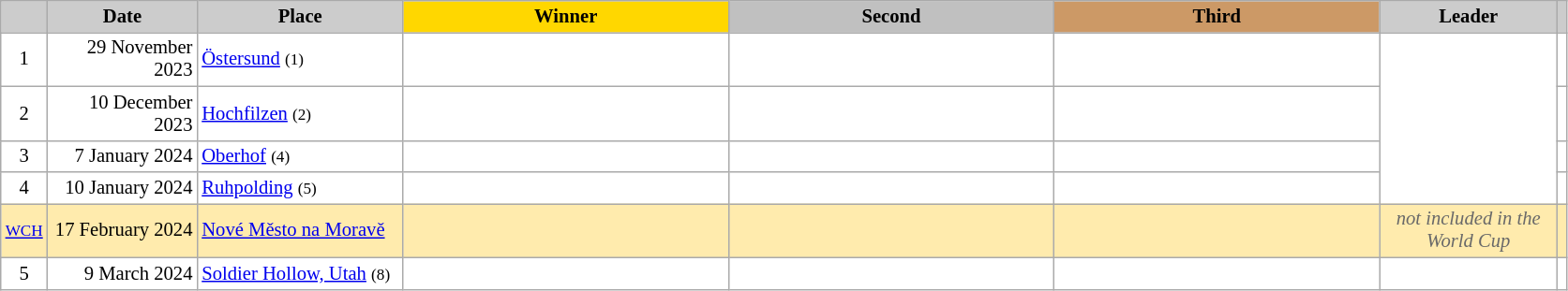<table class="wikitable plainrowheaders" style="background:#fff; font-size:86%; line-height:16px; border:grey solid 1px; border-collapse:collapse;">
<tr>
<th scope="col" style="background:#ccc; width=5 px;"></th>
<th scope="col" style="background:#ccc; width:100px;">Date</th>
<th scope="col" style="background:#ccc; width:140px;">Place <br> </th>
<th scope="col" style="background:gold; width:225px;">Winner</th>
<th scope="col" style="background:silver; width:225px;">Second</th>
<th scope="col" style="background:#c96; width:225px;">Third</th>
<th scope="col" style="background:#ccc; width:120px;">Leader <br> </th>
<th scope="col" style="background:#ccc; width=5 px;"></th>
</tr>
<tr>
<td align="center">1</td>
<td align="right">29 November 2023</td>
<td> <a href='#'>Östersund</a> <small>(1)</small></td>
<td></td>
<td></td>
<td></td>
<td rowspan=4></td>
<td></td>
</tr>
<tr>
<td align="center">2</td>
<td align="right">10 December 2023</td>
<td> <a href='#'>Hochfilzen</a> <small>(2)</small></td>
<td></td>
<td></td>
<td></td>
<td></td>
</tr>
<tr>
<td align="center">3</td>
<td align="right">7 January 2024</td>
<td> <a href='#'>Oberhof</a> <small>(4)</small></td>
<td></td>
<td></td>
<td></td>
<td></td>
</tr>
<tr>
<td align="center">4</td>
<td align="right">10 January 2024</td>
<td> <a href='#'>Ruhpolding</a> <small>(5)</small></td>
<td></td>
<td></td>
<td></td>
<td></td>
</tr>
<tr style="background:#FFEBAD">
<td align="center"><small><a href='#'>WCH</a></small></td>
<td align="right">17 February 2024</td>
<td> <a href='#'>Nové Město na Moravě</a></td>
<td></td>
<td></td>
<td></td>
<td align="center" style=color:#696969><em>not included in the World Cup</em></td>
<td></td>
</tr>
<tr>
<td align="center">5</td>
<td align="right">9 March 2024</td>
<td> <a href='#'>Soldier Hollow, Utah</a> <small>(8)</small></td>
<td></td>
<td></td>
<td></td>
<td></td>
<td></td>
</tr>
</table>
